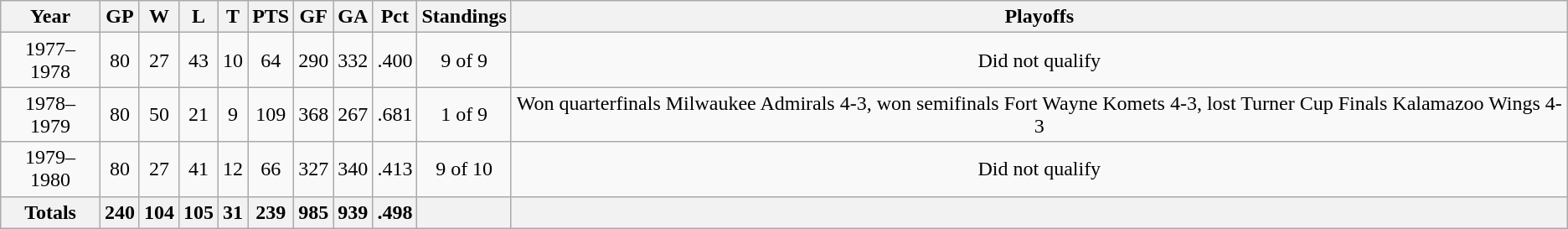<table class="wikitable" style="text-align:center;">
<tr>
<th>Year</th>
<th>GP</th>
<th>W</th>
<th>L</th>
<th>T</th>
<th>PTS</th>
<th>GF</th>
<th>GA</th>
<th>Pct</th>
<th>Standings</th>
<th>Playoffs</th>
</tr>
<tr>
<td>1977–1978</td>
<td>80</td>
<td>27</td>
<td>43</td>
<td>10</td>
<td>64</td>
<td>290</td>
<td>332</td>
<td>.400</td>
<td>9 of 9</td>
<td>Did not qualify</td>
</tr>
<tr>
<td>1978–1979</td>
<td>80</td>
<td>50</td>
<td>21</td>
<td>9</td>
<td>109</td>
<td>368</td>
<td>267</td>
<td>.681</td>
<td>1 of 9</td>
<td>Won quarterfinals Milwaukee Admirals 4-3, won semifinals Fort Wayne Komets 4-3, lost Turner Cup Finals Kalamazoo Wings 4-3</td>
</tr>
<tr>
<td>1979–1980</td>
<td>80</td>
<td>27</td>
<td>41</td>
<td>12</td>
<td>66</td>
<td>327</td>
<td>340</td>
<td>.413</td>
<td>9 of 10</td>
<td>Did not qualify</td>
</tr>
<tr>
<th>Totals</th>
<th>240</th>
<th>104</th>
<th>105</th>
<th>31</th>
<th>239</th>
<th>985</th>
<th>939</th>
<th>.498</th>
<th></th>
<th></th>
</tr>
</table>
